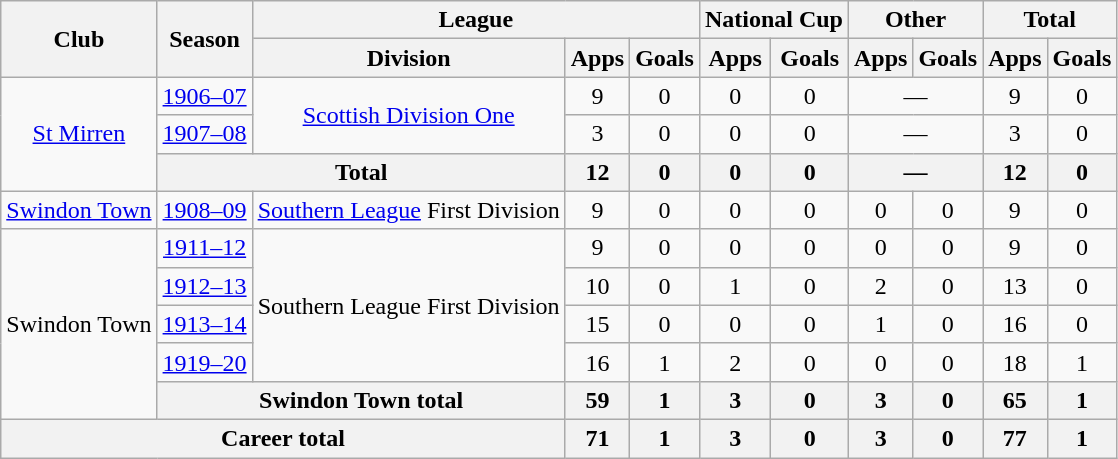<table class="wikitable" style="text-align: center">
<tr>
<th rowspan="2">Club</th>
<th rowspan="2">Season</th>
<th colspan="3">League</th>
<th colspan="2">National Cup</th>
<th colspan="2">Other</th>
<th colspan="2">Total</th>
</tr>
<tr>
<th>Division</th>
<th>Apps</th>
<th>Goals</th>
<th>Apps</th>
<th>Goals</th>
<th>Apps</th>
<th>Goals</th>
<th>Apps</th>
<th>Goals</th>
</tr>
<tr>
<td rowspan="3"><a href='#'>St Mirren</a></td>
<td><a href='#'>1906–07</a></td>
<td rowspan="2"><a href='#'>Scottish Division One</a></td>
<td>9</td>
<td>0</td>
<td>0</td>
<td>0</td>
<td colspan="2">—</td>
<td>9</td>
<td>0</td>
</tr>
<tr>
<td><a href='#'>1907–08</a></td>
<td>3</td>
<td>0</td>
<td>0</td>
<td>0</td>
<td colspan="2">—</td>
<td>3</td>
<td>0</td>
</tr>
<tr>
<th colspan="2">Total</th>
<th>12</th>
<th>0</th>
<th>0</th>
<th>0</th>
<th colspan="2">—</th>
<th>12</th>
<th>0</th>
</tr>
<tr>
<td><a href='#'>Swindon Town</a></td>
<td><a href='#'>1908–09</a></td>
<td><a href='#'>Southern League</a> First Division</td>
<td>9</td>
<td>0</td>
<td>0</td>
<td>0</td>
<td>0</td>
<td>0</td>
<td>9</td>
<td>0</td>
</tr>
<tr>
<td rowspan="5">Swindon Town</td>
<td><a href='#'>1911–12</a></td>
<td rowspan="4">Southern League First Division</td>
<td>9</td>
<td>0</td>
<td>0</td>
<td>0</td>
<td>0</td>
<td>0</td>
<td>9</td>
<td>0</td>
</tr>
<tr>
<td><a href='#'>1912–13</a></td>
<td>10</td>
<td>0</td>
<td>1</td>
<td>0</td>
<td>2</td>
<td>0</td>
<td>13</td>
<td>0</td>
</tr>
<tr>
<td><a href='#'>1913–14</a></td>
<td>15</td>
<td>0</td>
<td>0</td>
<td>0</td>
<td>1</td>
<td>0</td>
<td>16</td>
<td>0</td>
</tr>
<tr>
<td><a href='#'>1919–20</a></td>
<td>16</td>
<td>1</td>
<td>2</td>
<td>0</td>
<td>0</td>
<td>0</td>
<td>18</td>
<td>1</td>
</tr>
<tr>
<th colspan="2">Swindon Town total</th>
<th>59</th>
<th>1</th>
<th>3</th>
<th>0</th>
<th>3</th>
<th>0</th>
<th>65</th>
<th>1</th>
</tr>
<tr>
<th colspan="3">Career total</th>
<th>71</th>
<th>1</th>
<th>3</th>
<th>0</th>
<th>3</th>
<th>0</th>
<th>77</th>
<th>1</th>
</tr>
</table>
